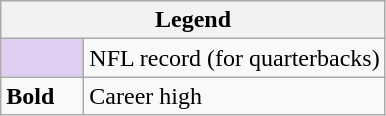<table class="wikitable">
<tr>
<th colspan="2">Legend</th>
</tr>
<tr>
<td style="background:#e0cef2; width:3em;"></td>
<td>NFL record (for quarterbacks)</td>
</tr>
<tr>
<td style="width:3em;"><strong>Bold</strong></td>
<td>Career high</td>
</tr>
</table>
